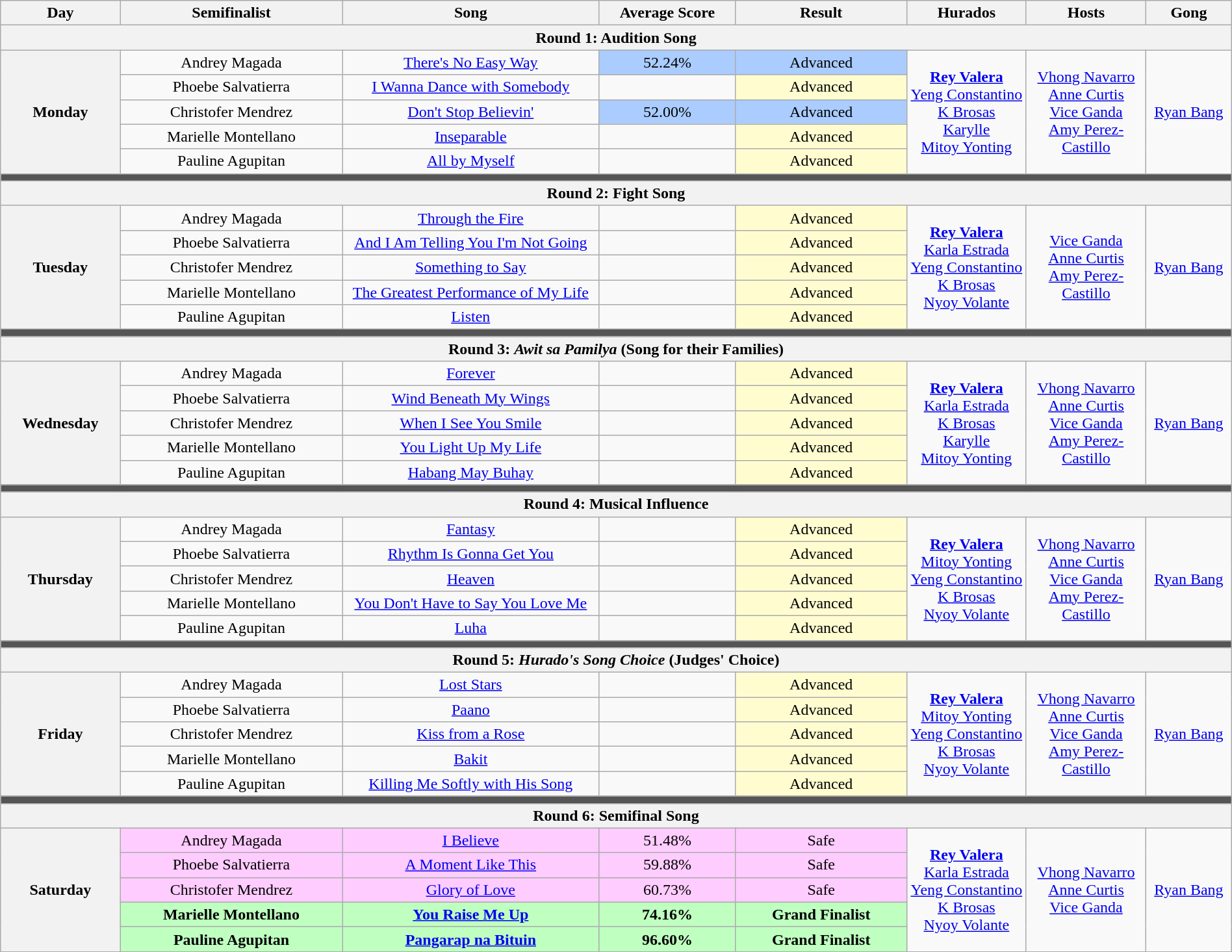<table class="wikitable mw-collapsible mw-collapsed" style="text-align:center;width:100%;">
<tr>
<th width="07%">Day</th>
<th width="13%">Semifinalist</th>
<th width="15%">Song</th>
<th width="08%">Average Score</th>
<th width="10%">Result</th>
<th width="07%">Hurados</th>
<th width="07%">Hosts</th>
<th width="05%">Gong</th>
</tr>
<tr>
<th colspan="8">Round 1: Audition Song</th>
</tr>
<tr>
<th rowspan="5">Monday<br></th>
<td>Andrey Magada</td>
<td><a href='#'>There's No Easy Way</a></td>
<td style="background-color:#aaccff">52.24%</td>
<td style="background-color:#aaccff">Advanced</td>
<td rowspan="5"><strong><a href='#'>Rey Valera</a></strong><br><a href='#'>Yeng Constantino</a><br><a href='#'>K Brosas</a><br><a href='#'>Karylle</a><br><a href='#'>Mitoy Yonting</a></td>
<td rowspan="5"><a href='#'>Vhong Navarro</a><br><a href='#'>Anne Curtis</a><br><a href='#'>Vice Ganda</a><br><a href='#'>Amy Perez-Castillo</a></td>
<td rowspan="5"><a href='#'>Ryan Bang</a></td>
</tr>
<tr>
<td>Phoebe Salvatierra</td>
<td><a href='#'>I Wanna Dance with Somebody</a></td>
<td></td>
<td style="background-color:#fffdd0">Advanced</td>
</tr>
<tr>
<td>Christofer Mendrez</td>
<td><a href='#'>Don't Stop Believin'</a></td>
<td style="background-color:#aaccff">52.00%</td>
<td style="background-color:#aaccff">Advanced</td>
</tr>
<tr>
<td>Marielle Montellano</td>
<td><a href='#'>Inseparable</a></td>
<td></td>
<td style="background-color:#fffdd0">Advanced</td>
</tr>
<tr>
<td>Pauline Agupitan</td>
<td><a href='#'>All by Myself</a></td>
<td></td>
<td style="background-color:#fffdd0">Advanced</td>
</tr>
<tr>
<td colspan="8" style="background:#555;"></td>
</tr>
<tr>
<th colspan="8">Round 2: Fight Song</th>
</tr>
<tr>
<th rowspan="5">Tuesday<br></th>
<td>Andrey Magada</td>
<td><a href='#'>Through the Fire</a></td>
<td></td>
<td style="background-color:#fffdd0">Advanced</td>
<td rowspan="5"><strong><a href='#'>Rey Valera</a></strong><br><a href='#'>Karla Estrada</a><br><a href='#'>Yeng Constantino</a><br><a href='#'>K Brosas</a><br><a href='#'>Nyoy Volante</a></td>
<td rowspan="5"><a href='#'>Vice Ganda</a><br><a href='#'>Anne Curtis</a><br><a href='#'>Amy Perez-Castillo</a></td>
<td rowspan="5"><a href='#'>Ryan Bang</a></td>
</tr>
<tr>
<td>Phoebe Salvatierra</td>
<td><a href='#'>And I Am Telling You I'm Not Going</a></td>
<td></td>
<td style="background-color:#fffdd0">Advanced</td>
</tr>
<tr>
<td>Christofer Mendrez</td>
<td><a href='#'>Something to Say</a></td>
<td></td>
<td style="background-color:#fffdd0">Advanced</td>
</tr>
<tr>
<td>Marielle Montellano</td>
<td><a href='#'>The Greatest Performance of My Life</a></td>
<td></td>
<td style="background-color:#fffdd0">Advanced</td>
</tr>
<tr>
<td>Pauline Agupitan</td>
<td><a href='#'>Listen</a></td>
<td></td>
<td style="background-color:#fffdd0">Advanced</td>
</tr>
<tr>
<td colspan="8" style="background:#555;"></td>
</tr>
<tr>
<th colspan="8">Round 3: <em>Awit sa Pamilya</em> (Song for their Families)</th>
</tr>
<tr>
<th rowspan="5">Wednesday<br></th>
<td>Andrey Magada</td>
<td><a href='#'>Forever</a></td>
<td></td>
<td style="background-color:#fffdd0">Advanced</td>
<td rowspan="5"><strong><a href='#'>Rey Valera</a></strong><br><a href='#'>Karla Estrada</a><br><a href='#'>K Brosas</a><br><a href='#'>Karylle</a><br><a href='#'>Mitoy Yonting</a></td>
<td rowspan="5"><a href='#'>Vhong Navarro</a><br><a href='#'>Anne Curtis</a><br><a href='#'>Vice Ganda</a><br><a href='#'>Amy Perez-Castillo</a></td>
<td rowspan="5"><a href='#'>Ryan Bang</a></td>
</tr>
<tr>
<td>Phoebe Salvatierra</td>
<td><a href='#'>Wind Beneath My Wings</a></td>
<td></td>
<td style="background-color:#fffdd0">Advanced</td>
</tr>
<tr>
<td>Christofer Mendrez</td>
<td><a href='#'>When I See You Smile</a></td>
<td></td>
<td style="background-color:#fffdd0">Advanced</td>
</tr>
<tr>
<td>Marielle Montellano</td>
<td><a href='#'>You Light Up My Life</a></td>
<td></td>
<td style="background-color:#fffdd0">Advanced</td>
</tr>
<tr>
<td>Pauline Agupitan</td>
<td><a href='#'>Habang May Buhay</a></td>
<td></td>
<td style="background-color:#fffdd0">Advanced</td>
</tr>
<tr>
<td colspan="8" style="background:#555;"></td>
</tr>
<tr>
<th colspan="8">Round 4: Musical Influence</th>
</tr>
<tr>
<th rowspan="5">Thursday<br></th>
<td>Andrey Magada</td>
<td><a href='#'>Fantasy</a></td>
<td></td>
<td style="background-color:#fffdd0">Advanced</td>
<td rowspan="5"><strong><a href='#'>Rey Valera</a></strong><br><a href='#'>Mitoy Yonting</a><br><a href='#'>Yeng Constantino</a><br><a href='#'>K Brosas</a><br><a href='#'>Nyoy Volante</a></td>
<td rowspan="5"><a href='#'>Vhong Navarro</a><br><a href='#'>Anne Curtis</a><br><a href='#'>Vice Ganda</a><br><a href='#'>Amy Perez-Castillo</a></td>
<td rowspan="5"><a href='#'>Ryan Bang</a></td>
</tr>
<tr>
<td>Phoebe Salvatierra</td>
<td><a href='#'>Rhythm Is Gonna Get You</a></td>
<td></td>
<td style="background-color:#fffdd0">Advanced</td>
</tr>
<tr>
<td>Christofer Mendrez</td>
<td><a href='#'>Heaven</a></td>
<td></td>
<td style="background-color:#fffdd0">Advanced</td>
</tr>
<tr>
<td>Marielle Montellano</td>
<td><a href='#'>You Don't Have to Say You Love Me</a></td>
<td></td>
<td style="background-color:#fffdd0">Advanced</td>
</tr>
<tr>
<td>Pauline Agupitan</td>
<td><a href='#'>Luha</a></td>
<td></td>
<td style="background-color:#fffdd0">Advanced</td>
</tr>
<tr>
<td colspan="8" style="background:#555;"></td>
</tr>
<tr>
<th colspan="8">Round 5: <em>Hurado's Song Choice</em> (Judges' Choice)</th>
</tr>
<tr>
<th rowspan="5">Friday<br></th>
<td>Andrey Magada</td>
<td><a href='#'>Lost Stars</a></td>
<td></td>
<td style="background-color:#fffdd0">Advanced</td>
<td rowspan="5"><strong><a href='#'>Rey Valera</a></strong><br><a href='#'>Mitoy Yonting</a><br><a href='#'>Yeng Constantino</a><br><a href='#'>K Brosas</a><br><a href='#'>Nyoy Volante</a></td>
<td rowspan="5"><a href='#'>Vhong Navarro</a><br><a href='#'>Anne Curtis</a><br><a href='#'>Vice Ganda</a><br><a href='#'>Amy Perez-Castillo</a></td>
<td rowspan="5"><a href='#'>Ryan Bang</a></td>
</tr>
<tr>
<td>Phoebe Salvatierra</td>
<td><a href='#'>Paano</a></td>
<td></td>
<td style="background-color:#fffdd0">Advanced</td>
</tr>
<tr>
<td>Christofer Mendrez</td>
<td><a href='#'>Kiss from a Rose</a></td>
<td></td>
<td style="background-color:#fffdd0">Advanced</td>
</tr>
<tr>
<td>Marielle Montellano</td>
<td><a href='#'>Bakit</a></td>
<td></td>
<td style="background-color:#fffdd0">Advanced</td>
</tr>
<tr>
<td>Pauline Agupitan</td>
<td><a href='#'>Killing Me Softly with His Song</a></td>
<td></td>
<td style="background-color:#fffdd0">Advanced</td>
</tr>
<tr>
<td colspan="8" style="background:#555;"></td>
</tr>
<tr>
<th colspan="8">Round 6: Semifinal Song</th>
</tr>
<tr>
<th rowspan="5">Saturday<br></th>
<td style="background-color:#ffccff">Andrey Magada</td>
<td style="background-color:#ffccff"><a href='#'>I Believe</a></td>
<td style="background-color:#ffccff">51.48%</td>
<td style="background-color:#ffccff">Safe</td>
<td rowspan="5"><strong><a href='#'>Rey Valera</a></strong><br><a href='#'>Karla Estrada</a><br><a href='#'>Yeng Constantino</a><br><a href='#'>K Brosas</a><br><a href='#'>Nyoy Volante</a></td>
<td rowspan="5"><a href='#'>Vhong Navarro</a><br><a href='#'>Anne Curtis</a><br><a href='#'>Vice Ganda</a></td>
<td rowspan="5"><a href='#'>Ryan Bang</a></td>
</tr>
<tr style="background-color:#ffccff" |>
<td>Phoebe Salvatierra</td>
<td><a href='#'>A Moment Like This</a></td>
<td>59.88%</td>
<td>Safe</td>
</tr>
<tr style="background-color:#ffccff" |>
<td>Christofer Mendrez</td>
<td><a href='#'>Glory of Love</a></td>
<td>60.73%</td>
<td>Safe</td>
</tr>
<tr style="background-color:#bfffc0" |>
<td><strong>Marielle Montellano</strong></td>
<td><strong><a href='#'>You Raise Me Up</a></strong></td>
<td><strong>74.16%</strong></td>
<td><strong>Grand Finalist</strong></td>
</tr>
<tr style="background-color:#bfffc0" |>
<td><strong>Pauline Agupitan</strong></td>
<td><a href='#'><strong>Pangarap na Bituin</strong></a></td>
<td><strong>96.60%</strong></td>
<td><strong>Grand Finalist</strong></td>
</tr>
</table>
